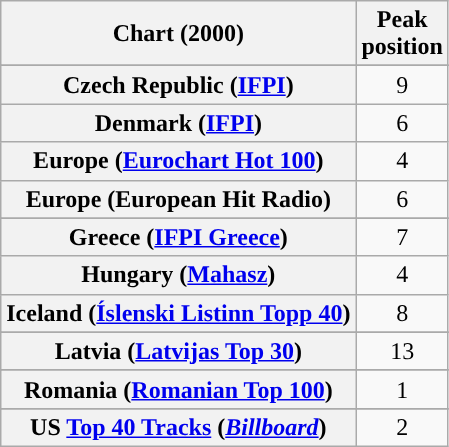<table class="wikitable plainrowheaders sortable" style="text-align:center">
<tr>
<th scope="col">Chart (2000)</th>
<th scope="col">Peak<br>position</th>
</tr>
<tr>
</tr>
<tr>
</tr>
<tr>
</tr>
<tr>
</tr>
<tr>
</tr>
<tr>
</tr>
<tr>
<th scope="row">Czech Republic (<a href='#'>IFPI</a>)</th>
<td>9</td>
</tr>
<tr>
<th scope="row">Denmark (<a href='#'>IFPI</a>)</th>
<td>6</td>
</tr>
<tr>
<th scope="row">Europe (<a href='#'>Eurochart Hot 100</a>)</th>
<td>4</td>
</tr>
<tr>
<th scope="row">Europe (European Hit Radio)</th>
<td align="center">6</td>
</tr>
<tr>
</tr>
<tr>
</tr>
<tr>
<th scope="row">Greece (<a href='#'>IFPI Greece</a>)</th>
<td>7</td>
</tr>
<tr>
<th scope="row">Hungary (<a href='#'>Mahasz</a>)</th>
<td>4</td>
</tr>
<tr>
<th scope="row">Iceland (<a href='#'>Íslenski Listinn Topp 40</a>)</th>
<td>8</td>
</tr>
<tr>
</tr>
<tr>
</tr>
<tr>
<th scope="row">Latvia (<a href='#'>Latvijas Top 30</a>)</th>
<td align="center">13</td>
</tr>
<tr>
</tr>
<tr>
</tr>
<tr>
</tr>
<tr>
</tr>
<tr>
<th scope="row">Romania (<a href='#'>Romanian Top 100</a>)</th>
<td>1</td>
</tr>
<tr>
</tr>
<tr>
</tr>
<tr>
</tr>
<tr>
</tr>
<tr>
</tr>
<tr>
</tr>
<tr>
</tr>
<tr>
</tr>
<tr>
</tr>
<tr>
</tr>
<tr>
</tr>
<tr>
<th scope="row">US <a href='#'>Top 40 Tracks</a> (<a href='#'><em>Billboard</em></a>)</th>
<td>2</td>
</tr>
</table>
